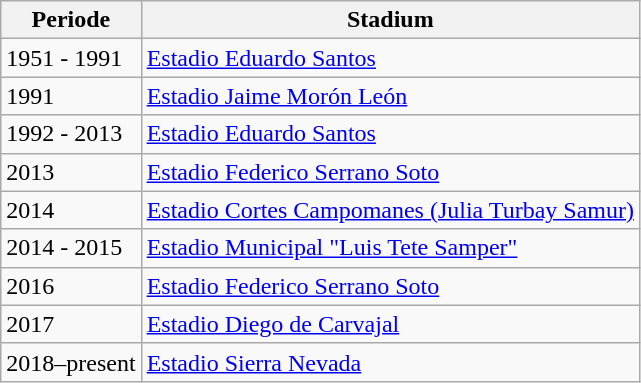<table class="wikitable">
<tr>
<th>Periode</th>
<th>Stadium</th>
</tr>
<tr>
<td>1951 - 1991</td>
<td><a href='#'>Estadio Eduardo Santos</a></td>
</tr>
<tr>
<td>1991</td>
<td><a href='#'>Estadio Jaime Morón León</a></td>
</tr>
<tr>
<td>1992 - 2013</td>
<td><a href='#'>Estadio Eduardo Santos</a></td>
</tr>
<tr>
<td>2013</td>
<td><a href='#'>Estadio Federico Serrano Soto</a></td>
</tr>
<tr>
<td>2014</td>
<td><a href='#'>Estadio Cortes Campomanes (Julia Turbay Samur)</a></td>
</tr>
<tr>
<td>2014 - 2015</td>
<td><a href='#'>Estadio Municipal "Luis Tete Samper"</a></td>
</tr>
<tr>
<td>2016</td>
<td><a href='#'>Estadio Federico Serrano Soto</a></td>
</tr>
<tr>
<td>2017</td>
<td><a href='#'>Estadio Diego de Carvajal</a></td>
</tr>
<tr>
<td>2018–present</td>
<td><a href='#'>Estadio Sierra Nevada</a></td>
</tr>
</table>
